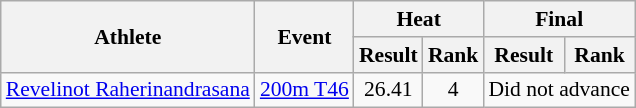<table class="wikitable" style="font-size:90%">
<tr>
<th rowspan="2">Athlete</th>
<th rowspan="2">Event</th>
<th colspan="2">Heat</th>
<th colspan="2">Final</th>
</tr>
<tr>
<th>Result</th>
<th>Rank</th>
<th>Result</th>
<th>Rank</th>
</tr>
<tr align=center>
<td align=left><a href='#'>Revelinot Raherinandrasana</a></td>
<td align=left><a href='#'>200m T46</a></td>
<td>26.41</td>
<td>4</td>
<td colspan="2">Did not advance</td>
</tr>
</table>
